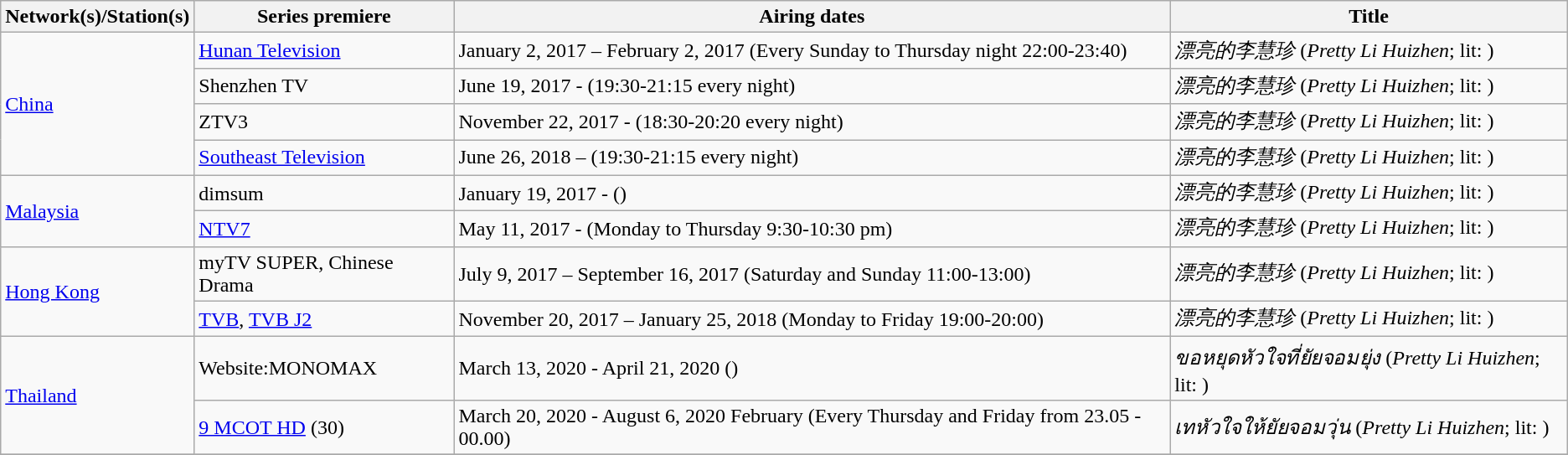<table class="wikitable">
<tr>
<th>Network(s)/Station(s)</th>
<th>Series premiere</th>
<th>Airing dates</th>
<th>Title</th>
</tr>
<tr>
<td rowspan="4"> <a href='#'>China</a></td>
<td><a href='#'>Hunan Television</a></td>
<td>January 2, 2017 – February 2, 2017 (Every Sunday to Thursday night 22:00-23:40)</td>
<td><em>漂亮的李慧珍</em> (<em>Pretty Li Huizhen</em>; lit: <em> </em>)</td>
</tr>
<tr>
<td>Shenzhen TV</td>
<td>June 19, 2017 - (19:30-21:15 every night)</td>
<td><em>漂亮的李慧珍</em> (<em>Pretty Li Huizhen</em>; lit: <em> </em>)</td>
</tr>
<tr>
<td>ZTV3</td>
<td>November 22, 2017 - (18:30-20:20 every night)</td>
<td><em>漂亮的李慧珍</em> (<em>Pretty Li Huizhen</em>; lit: <em> </em>)</td>
</tr>
<tr>
<td><a href='#'>Southeast Television</a></td>
<td>June 26, 2018 – (19:30-21:15 every night)</td>
<td><em>漂亮的李慧珍</em> (<em>Pretty Li Huizhen</em>; lit: <em> </em>)</td>
</tr>
<tr>
<td rowspan="2"> <a href='#'>Malaysia</a></td>
<td>dimsum</td>
<td>January 19, 2017 - ()</td>
<td><em>漂亮的李慧珍</em> (<em>Pretty Li Huizhen</em>; lit: <em> </em>)</td>
</tr>
<tr>
<td><a href='#'>NTV7</a></td>
<td>May 11, 2017 - (Monday to Thursday 9:30-10:30 pm)</td>
<td><em>漂亮的李慧珍</em> (<em>Pretty Li Huizhen</em>; lit: <em> </em>)</td>
</tr>
<tr>
<td rowspan="2"> <a href='#'>Hong Kong</a></td>
<td>myTV SUPER, Chinese Drama</td>
<td>July 9, 2017 – September 16, 2017 (Saturday and Sunday 11:00-13:00)</td>
<td><em>漂亮的李慧珍</em> (<em>Pretty Li Huizhen</em>; lit: <em> </em>)</td>
</tr>
<tr>
<td><a href='#'>TVB</a>, <a href='#'>TVB J2</a></td>
<td>November 20, 2017 – January 25, 2018 (Monday to Friday 19:00-20:00)</td>
<td><em>漂亮的李慧珍</em> (<em>Pretty Li Huizhen</em>; lit: <em> </em>)</td>
</tr>
<tr>
<td rowspan="2"> <a href='#'>Thailand</a></td>
<td>Website:MONOMAX</td>
<td>March 13, 2020 - April 21, 2020 ()</td>
<td><em>ขอหยุดหัวใจที่ยัยจอมยุ่ง</em> (<em>Pretty Li Huizhen</em>; lit: <em> </em>)</td>
</tr>
<tr>
<td><a href='#'>9 MCOT HD</a> (30)</td>
<td>March 20, 2020 - August 6, 2020 February (Every Thursday and Friday from 23.05 - 00.00)</td>
<td><em>เทหัวใจให้ยัยจอมวุ่น</em> (<em>Pretty Li Huizhen</em>; lit: <em> </em>)</td>
</tr>
<tr>
</tr>
</table>
